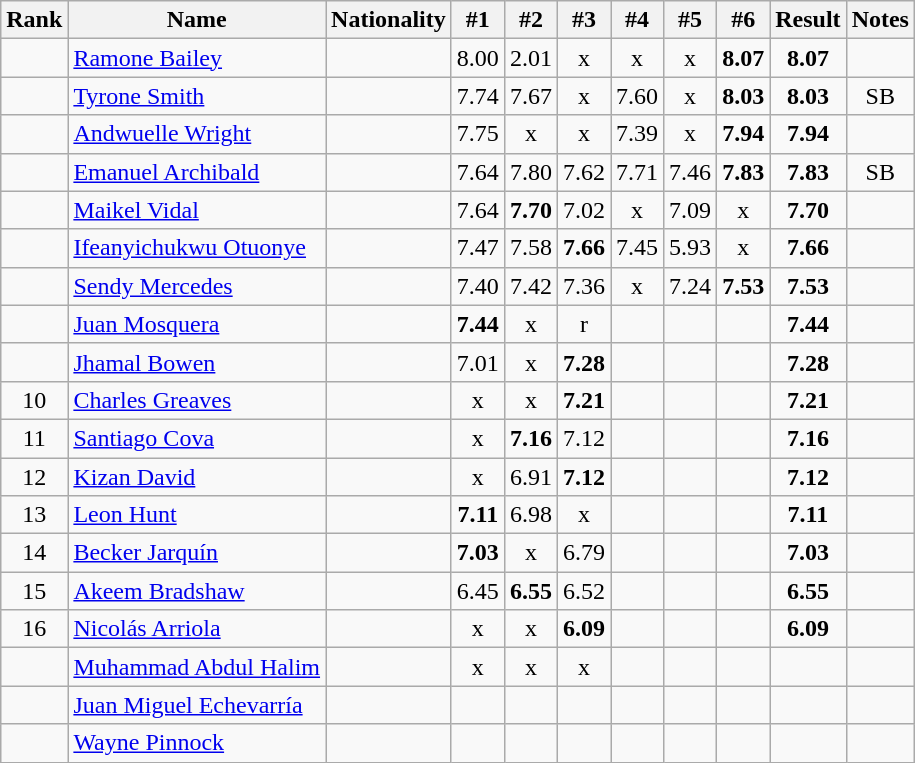<table class="wikitable sortable" style="text-align:center">
<tr>
<th>Rank</th>
<th>Name</th>
<th>Nationality</th>
<th>#1</th>
<th>#2</th>
<th>#3</th>
<th>#4</th>
<th>#5</th>
<th>#6</th>
<th>Result</th>
<th>Notes</th>
</tr>
<tr>
<td></td>
<td align=left><a href='#'>Ramone Bailey</a></td>
<td align=left></td>
<td>8.00</td>
<td>2.01</td>
<td>x</td>
<td>x</td>
<td>x</td>
<td><strong>8.07</strong></td>
<td><strong>8.07</strong></td>
<td></td>
</tr>
<tr>
<td></td>
<td align=left><a href='#'>Tyrone Smith</a></td>
<td align=left></td>
<td>7.74</td>
<td>7.67</td>
<td>x</td>
<td>7.60</td>
<td>x</td>
<td><strong>8.03</strong></td>
<td><strong>8.03</strong></td>
<td>SB</td>
</tr>
<tr>
<td></td>
<td align=left><a href='#'>Andwuelle Wright</a></td>
<td align=left></td>
<td>7.75</td>
<td>x</td>
<td>x</td>
<td>7.39</td>
<td>x</td>
<td><strong>7.94</strong></td>
<td><strong>7.94</strong></td>
<td></td>
</tr>
<tr>
<td></td>
<td align=left><a href='#'>Emanuel Archibald</a></td>
<td align=left></td>
<td>7.64</td>
<td>7.80</td>
<td>7.62</td>
<td>7.71</td>
<td>7.46</td>
<td><strong>7.83</strong></td>
<td><strong>7.83</strong></td>
<td>SB</td>
</tr>
<tr>
<td></td>
<td align=left><a href='#'>Maikel Vidal</a></td>
<td align=left></td>
<td>7.64</td>
<td><strong>7.70</strong></td>
<td>7.02</td>
<td>x</td>
<td>7.09</td>
<td>x</td>
<td><strong>7.70</strong></td>
<td></td>
</tr>
<tr>
<td></td>
<td align=left><a href='#'>Ifeanyichukwu Otuonye</a></td>
<td align=left></td>
<td>7.47</td>
<td>7.58</td>
<td><strong>7.66</strong></td>
<td>7.45</td>
<td>5.93</td>
<td>x</td>
<td><strong>7.66</strong></td>
<td></td>
</tr>
<tr>
<td></td>
<td align=left><a href='#'>Sendy Mercedes</a></td>
<td align=left></td>
<td>7.40</td>
<td>7.42</td>
<td>7.36</td>
<td>x</td>
<td>7.24</td>
<td><strong>7.53</strong></td>
<td><strong>7.53</strong></td>
<td></td>
</tr>
<tr>
<td></td>
<td align=left><a href='#'>Juan Mosquera</a></td>
<td align=left></td>
<td><strong>7.44</strong></td>
<td>x</td>
<td>r</td>
<td></td>
<td></td>
<td></td>
<td><strong>7.44</strong></td>
<td></td>
</tr>
<tr>
<td></td>
<td align=left><a href='#'>Jhamal Bowen</a></td>
<td align=left></td>
<td>7.01</td>
<td>x</td>
<td><strong>7.28</strong></td>
<td></td>
<td></td>
<td></td>
<td><strong>7.28</strong></td>
<td></td>
</tr>
<tr>
<td>10</td>
<td align=left><a href='#'>Charles Greaves</a></td>
<td align=left></td>
<td>x</td>
<td>x</td>
<td><strong>7.21</strong></td>
<td></td>
<td></td>
<td></td>
<td><strong>7.21</strong></td>
<td></td>
</tr>
<tr>
<td>11</td>
<td align=left><a href='#'>Santiago Cova</a></td>
<td align=left></td>
<td>x</td>
<td><strong>7.16</strong></td>
<td>7.12</td>
<td></td>
<td></td>
<td></td>
<td><strong>7.16</strong></td>
<td></td>
</tr>
<tr>
<td>12</td>
<td align=left><a href='#'>Kizan David</a></td>
<td align=left></td>
<td>x</td>
<td>6.91</td>
<td><strong>7.12</strong></td>
<td></td>
<td></td>
<td></td>
<td><strong>7.12</strong></td>
<td></td>
</tr>
<tr>
<td>13</td>
<td align=left><a href='#'>Leon Hunt</a></td>
<td align=left></td>
<td><strong>7.11</strong></td>
<td>6.98</td>
<td>x</td>
<td></td>
<td></td>
<td></td>
<td><strong>7.11</strong></td>
<td></td>
</tr>
<tr>
<td>14</td>
<td align=left><a href='#'>Becker Jarquín</a></td>
<td align=left></td>
<td><strong>7.03</strong></td>
<td>x</td>
<td>6.79</td>
<td></td>
<td></td>
<td></td>
<td><strong>7.03</strong></td>
<td></td>
</tr>
<tr>
<td>15</td>
<td align=left><a href='#'>Akeem Bradshaw</a></td>
<td align=left></td>
<td>6.45</td>
<td><strong>6.55</strong></td>
<td>6.52</td>
<td></td>
<td></td>
<td></td>
<td><strong>6.55</strong></td>
<td></td>
</tr>
<tr>
<td>16</td>
<td align=left><a href='#'>Nicolás Arriola</a></td>
<td align=left></td>
<td>x</td>
<td>x</td>
<td><strong>6.09</strong></td>
<td></td>
<td></td>
<td></td>
<td><strong>6.09</strong></td>
<td></td>
</tr>
<tr>
<td></td>
<td align=left><a href='#'>Muhammad Abdul Halim</a></td>
<td align=left></td>
<td>x</td>
<td>x</td>
<td>x</td>
<td></td>
<td></td>
<td></td>
<td><strong></strong></td>
<td></td>
</tr>
<tr>
<td></td>
<td align=left><a href='#'>Juan Miguel Echevarría</a></td>
<td align=left></td>
<td></td>
<td></td>
<td></td>
<td></td>
<td></td>
<td></td>
<td><strong></strong></td>
<td></td>
</tr>
<tr>
<td></td>
<td align=left><a href='#'>Wayne Pinnock</a></td>
<td align=left></td>
<td></td>
<td></td>
<td></td>
<td></td>
<td></td>
<td></td>
<td><strong></strong></td>
<td></td>
</tr>
</table>
